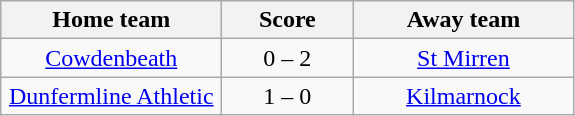<table class="wikitable" style="text-align: center">
<tr>
<th width=140>Home team</th>
<th width=80>Score</th>
<th width=140>Away team</th>
</tr>
<tr>
<td><a href='#'>Cowdenbeath</a></td>
<td>0 – 2</td>
<td><a href='#'>St Mirren</a></td>
</tr>
<tr>
<td><a href='#'>Dunfermline Athletic</a></td>
<td>1 – 0</td>
<td><a href='#'>Kilmarnock</a></td>
</tr>
</table>
